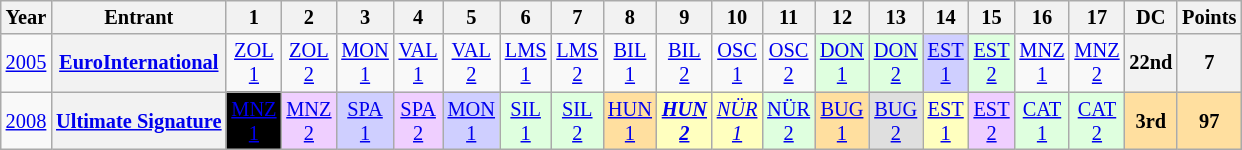<table class="wikitable" style="text-align:center; font-size:85%">
<tr>
<th>Year</th>
<th>Entrant</th>
<th>1</th>
<th>2</th>
<th>3</th>
<th>4</th>
<th>5</th>
<th>6</th>
<th>7</th>
<th>8</th>
<th>9</th>
<th>10</th>
<th>11</th>
<th>12</th>
<th>13</th>
<th>14</th>
<th>15</th>
<th>16</th>
<th>17</th>
<th>DC</th>
<th>Points</th>
</tr>
<tr>
<td><a href='#'>2005</a></td>
<th><a href='#'>EuroInternational</a></th>
<td><a href='#'>ZOL<br>1</a></td>
<td><a href='#'>ZOL<br>2</a></td>
<td><a href='#'>MON<br>1</a></td>
<td><a href='#'>VAL<br>1</a></td>
<td><a href='#'>VAL<br>2</a></td>
<td><a href='#'>LMS<br>1</a></td>
<td><a href='#'>LMS<br>2</a></td>
<td><a href='#'>BIL<br>1</a></td>
<td><a href='#'>BIL<br>2</a></td>
<td><a href='#'>OSC<br>1</a></td>
<td><a href='#'>OSC<br>2</a></td>
<td style="background:#DFFFDF;"><a href='#'>DON<br>1</a><br></td>
<td style="background:#DFFFDF;"><a href='#'>DON<br>2</a><br></td>
<td style="background:#CFCFFF;"><a href='#'>EST<br>1</a><br></td>
<td style="background:#DFFFDF;"><a href='#'>EST<br>2</a><br></td>
<td><a href='#'>MNZ<br>1</a></td>
<td><a href='#'>MNZ<br>2</a></td>
<th>22nd</th>
<th>7</th>
</tr>
<tr>
<td><a href='#'>2008</a></td>
<th nowrap><a href='#'>Ultimate Signature</a></th>
<td style="background:#000000; color:white"><a href='#'><span>MNZ<br>1</span></a><br></td>
<td style="background:#EFCFFF;"><a href='#'>MNZ<br>2</a><br></td>
<td style="background:#CFCFFF;"><a href='#'>SPA<br>1</a><br></td>
<td style="background:#EFCFFF;"><a href='#'>SPA<br>2</a><br></td>
<td style="background:#CFCFFF;"><a href='#'>MON<br>1</a><br></td>
<td style="background:#DFFFDF;"><a href='#'>SIL<br>1</a><br></td>
<td style="background:#DFFFDF;"><a href='#'>SIL<br>2</a><br></td>
<td style="background:#FFDF9F;"><a href='#'>HUN<br>1</a><br></td>
<td style="background:#FFFFBF;"><strong><em><a href='#'>HUN<br>2</a></em></strong><br></td>
<td style="background:#FFFFBF;"><em><a href='#'>NÜR<br>1</a></em><br></td>
<td style="background:#DFFFDF;"><a href='#'>NÜR<br>2</a><br></td>
<td style="background:#FFDF9F;"><a href='#'>BUG<br>1</a><br></td>
<td style="background:#DFDFDF;"><a href='#'>BUG<br>2</a><br></td>
<td style="background:#FFFFBF;"><a href='#'>EST<br>1</a><br></td>
<td style="background:#EFCFFF;"><a href='#'>EST<br>2</a><br></td>
<td style="background:#DFFFDF;"><a href='#'>CAT<br>1</a><br></td>
<td style="background:#DFFFDF;"><a href='#'>CAT<br>2</a><br></td>
<th style="background:#FFDF9F;">3rd</th>
<th style="background:#FFDF9F;">97</th>
</tr>
</table>
